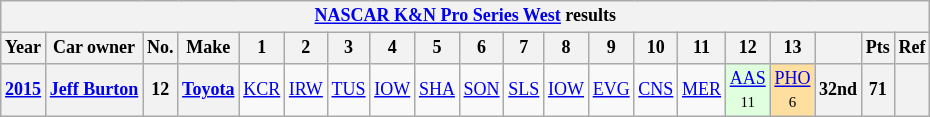<table class="wikitable" style="text-align:center; font-size:75%">
<tr>
<th colspan=23><a href='#'>NASCAR K&N Pro Series West</a> results</th>
</tr>
<tr>
<th>Year</th>
<th>Car owner</th>
<th>No.</th>
<th>Make</th>
<th>1</th>
<th>2</th>
<th>3</th>
<th>4</th>
<th>5</th>
<th>6</th>
<th>7</th>
<th>8</th>
<th>9</th>
<th>10</th>
<th>11</th>
<th>12</th>
<th>13</th>
<th></th>
<th>Pts</th>
<th>Ref</th>
</tr>
<tr>
<th><a href='#'>2015</a></th>
<th><a href='#'>Jeff Burton</a></th>
<th>12</th>
<th><a href='#'>Toyota</a></th>
<td><a href='#'>KCR</a></td>
<td><a href='#'>IRW</a></td>
<td><a href='#'>TUS</a></td>
<td><a href='#'>IOW</a></td>
<td><a href='#'>SHA</a></td>
<td><a href='#'>SON</a></td>
<td><a href='#'>SLS</a></td>
<td><a href='#'>IOW</a></td>
<td><a href='#'>EVG</a></td>
<td><a href='#'>CNS</a></td>
<td><a href='#'>MER</a></td>
<td style="background:#DFFFDF;"><a href='#'>AAS</a><br><small>11</small></td>
<td style="background:#FFDF9F;"><a href='#'>PHO</a><br><small>6</small></td>
<th>32nd</th>
<th>71</th>
<th></th>
</tr>
</table>
